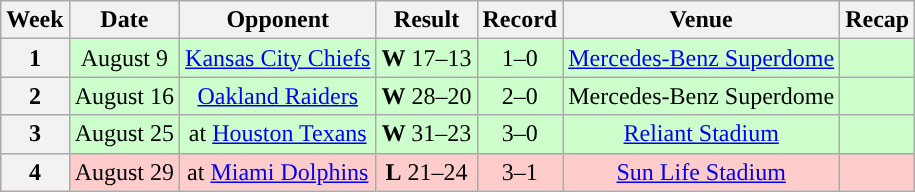<table class="wikitable" style="text-align:center">
<tr>
<th>Week</th>
<th>Date</th>
<th>Opponent</th>
<th>Result</th>
<th>Record</th>
<th>Venue</th>
<th>Recap</th>
</tr>
<tr style="background:#cfc">
<th>1</th>
<td>August 9</td>
<td><a href='#'>Kansas City Chiefs</a></td>
<td><strong>W</strong> 17–13</td>
<td>1–0</td>
<td><a href='#'>Mercedes-Benz Superdome</a></td>
<td></td>
</tr>
<tr style="background:#cfc">
<th>2</th>
<td>August 16</td>
<td><a href='#'>Oakland Raiders</a></td>
<td><strong>W</strong> 28–20</td>
<td>2–0</td>
<td>Mercedes-Benz Superdome</td>
<td></td>
</tr>
<tr style="background:#cfc">
<th>3</th>
<td>August 25</td>
<td>at <a href='#'>Houston Texans</a></td>
<td><strong>W </strong>31–23</td>
<td>3–0</td>
<td><a href='#'>Reliant Stadium</a></td>
<td></td>
</tr>
<tr style="background:#fcc">
<th>4</th>
<td>August 29</td>
<td>at <a href='#'>Miami Dolphins</a></td>
<td><strong>L</strong> 21–24</td>
<td>3–1</td>
<td><a href='#'>Sun Life Stadium</a></td>
<td></td>
</tr>
</table>
